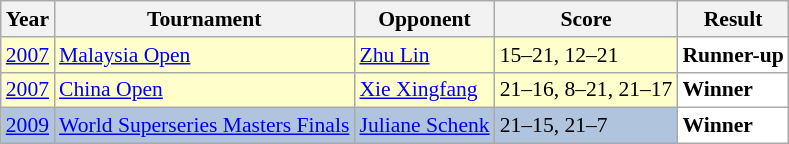<table class="sortable wikitable" style="font-size: 90%;">
<tr>
<th>Year</th>
<th>Tournament</th>
<th>Opponent</th>
<th>Score</th>
<th>Result</th>
</tr>
<tr style="background:#FFFFCC">
<td align="center"><a href='#'>2007</a></td>
<td align="left"><a href='#'>Malaysia Open</a></td>
<td align="left"> <a href='#'>Zhu Lin</a></td>
<td align="left">15–21, 12–21</td>
<td style="text-align:left; background:white"> <strong>Runner-up</strong></td>
</tr>
<tr style="background:#FFFFCC">
<td align="center"><a href='#'>2007</a></td>
<td align="left"><a href='#'>China Open</a></td>
<td align="left"> <a href='#'>Xie Xingfang</a></td>
<td align="left">21–16, 8–21, 21–17</td>
<td style="text-align:left; background:white"> <strong>Winner</strong></td>
</tr>
<tr style="background:#B0C4DE">
<td align="center"><a href='#'>2009</a></td>
<td align="left"><a href='#'>World Superseries Masters Finals</a></td>
<td align="left"> <a href='#'>Juliane Schenk</a></td>
<td align="left">21–15, 21–7</td>
<td style="text-align:left; background:white"> <strong>Winner</strong></td>
</tr>
</table>
